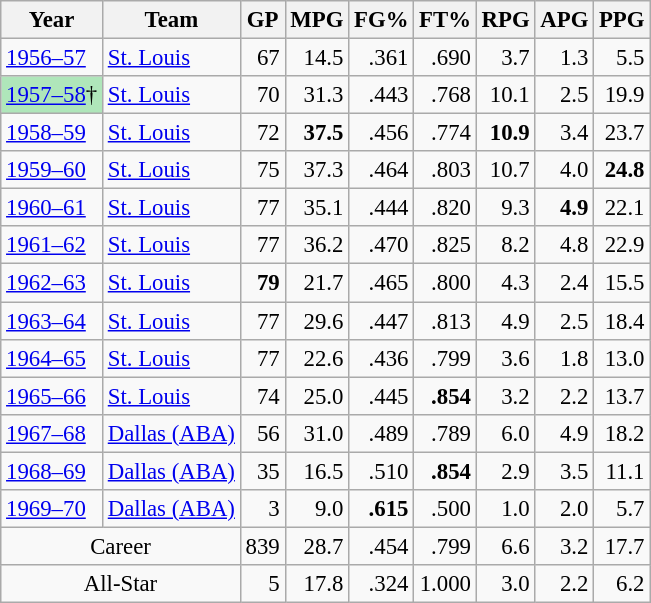<table class="wikitable sortable" style="font-size:95%; text-align:right;">
<tr>
<th>Year</th>
<th>Team</th>
<th>GP</th>
<th>MPG</th>
<th>FG%</th>
<th>FT%</th>
<th>RPG</th>
<th>APG</th>
<th>PPG</th>
</tr>
<tr>
<td style="text-align:left;"><a href='#'>1956–57</a></td>
<td style="text-align:left;"><a href='#'>St. Louis</a></td>
<td>67</td>
<td>14.5</td>
<td>.361</td>
<td>.690</td>
<td>3.7</td>
<td>1.3</td>
<td>5.5</td>
</tr>
<tr>
<td style="text-align:left;background:#afe6ba;"><a href='#'>1957–58</a>†</td>
<td style="text-align:left;"><a href='#'>St. Louis</a></td>
<td>70</td>
<td>31.3</td>
<td>.443</td>
<td>.768</td>
<td>10.1</td>
<td>2.5</td>
<td>19.9</td>
</tr>
<tr>
<td style="text-align:left;"><a href='#'>1958–59</a></td>
<td style="text-align:left;"><a href='#'>St. Louis</a></td>
<td>72</td>
<td><strong>37.5</strong></td>
<td>.456</td>
<td>.774</td>
<td><strong>10.9</strong></td>
<td>3.4</td>
<td>23.7</td>
</tr>
<tr>
<td style="text-align:left;"><a href='#'>1959–60</a></td>
<td style="text-align:left;"><a href='#'>St. Louis</a></td>
<td>75</td>
<td>37.3</td>
<td>.464</td>
<td>.803</td>
<td>10.7</td>
<td>4.0</td>
<td><strong>24.8</strong></td>
</tr>
<tr>
<td style="text-align:left;"><a href='#'>1960–61</a></td>
<td style="text-align:left;"><a href='#'>St. Louis</a></td>
<td>77</td>
<td>35.1</td>
<td>.444</td>
<td>.820</td>
<td>9.3</td>
<td><strong>4.9</strong></td>
<td>22.1</td>
</tr>
<tr>
<td style="text-align:left;"><a href='#'>1961–62</a></td>
<td style="text-align:left;"><a href='#'>St. Louis</a></td>
<td>77</td>
<td>36.2</td>
<td>.470</td>
<td>.825</td>
<td>8.2</td>
<td>4.8</td>
<td>22.9</td>
</tr>
<tr>
<td style="text-align:left;"><a href='#'>1962–63</a></td>
<td style="text-align:left;"><a href='#'>St. Louis</a></td>
<td><strong>79</strong></td>
<td>21.7</td>
<td>.465</td>
<td>.800</td>
<td>4.3</td>
<td>2.4</td>
<td>15.5</td>
</tr>
<tr>
<td style="text-align:left;"><a href='#'>1963–64</a></td>
<td style="text-align:left;"><a href='#'>St. Louis</a></td>
<td>77</td>
<td>29.6</td>
<td>.447</td>
<td>.813</td>
<td>4.9</td>
<td>2.5</td>
<td>18.4</td>
</tr>
<tr>
<td style="text-align:left;"><a href='#'>1964–65</a></td>
<td style="text-align:left;"><a href='#'>St. Louis</a></td>
<td>77</td>
<td>22.6</td>
<td>.436</td>
<td>.799</td>
<td>3.6</td>
<td>1.8</td>
<td>13.0</td>
</tr>
<tr>
<td style="text-align:left;"><a href='#'>1965–66</a></td>
<td style="text-align:left;"><a href='#'>St. Louis</a></td>
<td>74</td>
<td>25.0</td>
<td>.445</td>
<td><strong>.854</strong></td>
<td>3.2</td>
<td>2.2</td>
<td>13.7</td>
</tr>
<tr>
<td style="text-align:left;"><a href='#'>1967–68</a></td>
<td style="text-align:left;"><a href='#'>Dallas (ABA)</a></td>
<td>56</td>
<td>31.0</td>
<td>.489</td>
<td>.789</td>
<td>6.0</td>
<td>4.9</td>
<td>18.2</td>
</tr>
<tr>
<td style="text-align:left;"><a href='#'>1968–69</a></td>
<td style="text-align:left;"><a href='#'>Dallas (ABA)</a></td>
<td>35</td>
<td>16.5</td>
<td>.510</td>
<td><strong>.854</strong></td>
<td>2.9</td>
<td>3.5</td>
<td>11.1</td>
</tr>
<tr>
<td style="text-align:left;"><a href='#'>1969–70</a></td>
<td style="text-align:left;"><a href='#'>Dallas (ABA)</a></td>
<td>3</td>
<td>9.0</td>
<td><strong>.615</strong></td>
<td>.500</td>
<td>1.0</td>
<td>2.0</td>
<td>5.7</td>
</tr>
<tr class="sortbottom">
<td colspan="2" style="text-align:center;">Career</td>
<td>839</td>
<td>28.7</td>
<td>.454</td>
<td>.799</td>
<td>6.6</td>
<td>3.2</td>
<td>17.7</td>
</tr>
<tr class="sortbottom">
<td colspan="2" style="text-align:center;">All-Star</td>
<td>5</td>
<td>17.8</td>
<td>.324</td>
<td>1.000</td>
<td>3.0</td>
<td>2.2</td>
<td>6.2</td>
</tr>
</table>
